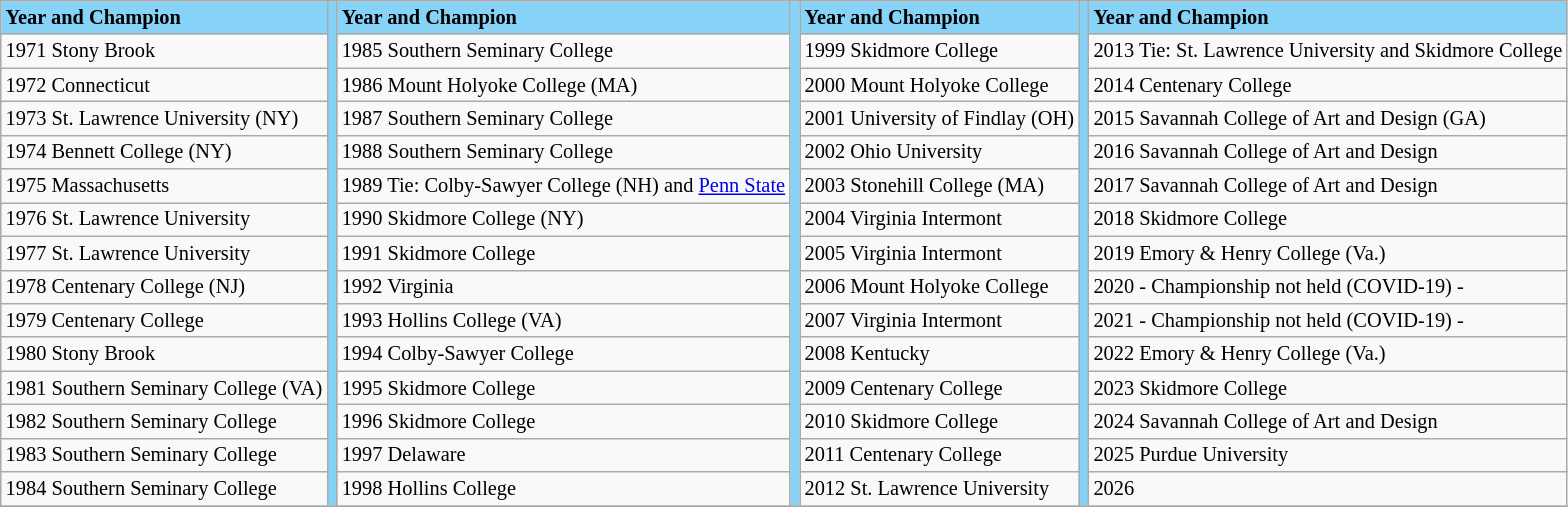<table class="wikitable" style="font-size:85%;">
<tr ! style="background-color: #87D3F8;">
<td><strong>Year and Champion</strong></td>
<td rowspan=15></td>
<td><strong>Year and Champion</strong></td>
<td rowspan=15></td>
<td><strong>Year and Champion</strong></td>
<td rowspan=15></td>
<td><strong>Year and Champion</strong></td>
</tr>
<tr --->
<td>1971 Stony Brook</td>
<td>1985 Southern Seminary College</td>
<td>1999 Skidmore College</td>
<td>2013 Tie: St. Lawrence University and Skidmore College</td>
</tr>
<tr --->
<td>1972 Connecticut</td>
<td>1986 Mount Holyoke College (MA)</td>
<td>2000 Mount Holyoke College</td>
<td>2014 Centenary College</td>
</tr>
<tr --->
<td>1973 St. Lawrence University (NY)</td>
<td>1987 Southern Seminary College</td>
<td>2001 University of Findlay (OH)</td>
<td>2015 Savannah College of Art and Design (GA)</td>
</tr>
<tr --->
<td>1974 Bennett College (NY)</td>
<td>1988 Southern Seminary College</td>
<td>2002 Ohio University</td>
<td>2016 Savannah College of Art and Design</td>
</tr>
<tr --->
<td>1975 Massachusetts</td>
<td>1989 Tie: Colby-Sawyer College (NH) and <a href='#'>Penn State</a></td>
<td>2003 Stonehill College (MA)</td>
<td>2017 Savannah College of Art and Design</td>
</tr>
<tr --->
<td>1976 St. Lawrence University</td>
<td>1990 Skidmore College (NY)</td>
<td>2004 Virginia Intermont</td>
<td>2018 Skidmore College</td>
</tr>
<tr --->
<td>1977 St. Lawrence University</td>
<td>1991 Skidmore College</td>
<td>2005 Virginia Intermont</td>
<td>2019 Emory & Henry College (Va.)</td>
</tr>
<tr --->
<td>1978 Centenary College (NJ)</td>
<td>1992 Virginia</td>
<td>2006 Mount Holyoke College</td>
<td>2020 - Championship not held (COVID-19) -</td>
</tr>
<tr --->
<td>1979 Centenary College</td>
<td>1993 Hollins College (VA)</td>
<td>2007 Virginia Intermont</td>
<td>2021 - Championship not held (COVID-19) -</td>
</tr>
<tr --->
<td>1980 Stony Brook</td>
<td>1994 Colby-Sawyer College</td>
<td>2008 Kentucky</td>
<td>2022 Emory & Henry College (Va.)</td>
</tr>
<tr --->
<td>1981 Southern Seminary College (VA)</td>
<td>1995 Skidmore College</td>
<td>2009 Centenary College</td>
<td>2023 Skidmore College</td>
</tr>
<tr --->
<td>1982 Southern Seminary College</td>
<td>1996 Skidmore College</td>
<td>2010 Skidmore College</td>
<td>2024 Savannah College of Art and Design</td>
</tr>
<tr --->
<td>1983 Southern Seminary College</td>
<td>1997 Delaware</td>
<td>2011 Centenary College</td>
<td>2025 Purdue University</td>
</tr>
<tr --->
<td>1984 Southern Seminary College</td>
<td>1998 Hollins College</td>
<td>2012 St. Lawrence University</td>
<td>2026</td>
</tr>
<tr --->
</tr>
</table>
